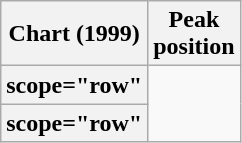<table class="wikitable plainrowheaders sortable">
<tr>
<th scope="col">Chart (1999)</th>
<th scope="col">Peak<br>position</th>
</tr>
<tr>
<th>scope="row" </th>
</tr>
<tr>
<th>scope="row" </th>
</tr>
</table>
